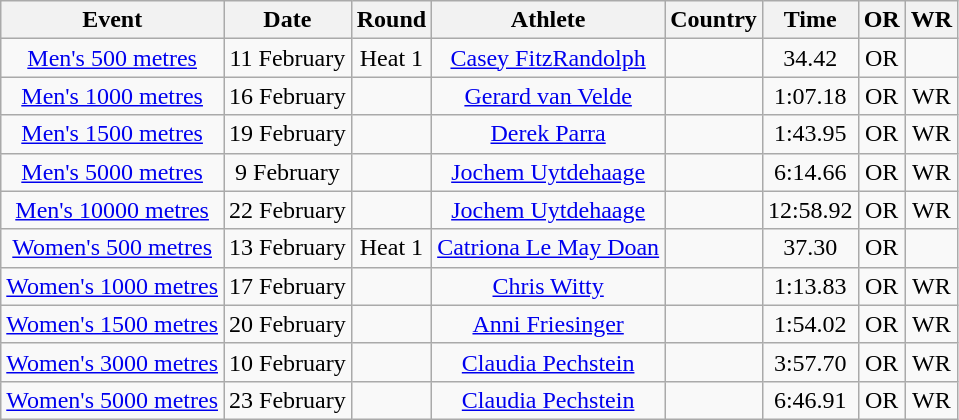<table class="wikitable" style="text-align:center">
<tr>
<th>Event</th>
<th>Date</th>
<th>Round</th>
<th>Athlete</th>
<th>Country</th>
<th>Time</th>
<th>OR</th>
<th>WR</th>
</tr>
<tr>
<td><a href='#'>Men's 500 metres</a></td>
<td>11 February</td>
<td>Heat 1</td>
<td><a href='#'>Casey FitzRandolph</a></td>
<td></td>
<td>34.42</td>
<td>OR</td>
<td></td>
</tr>
<tr>
<td><a href='#'>Men's 1000 metres</a></td>
<td>16 February</td>
<td></td>
<td><a href='#'>Gerard van Velde</a></td>
<td></td>
<td>1:07.18</td>
<td>OR</td>
<td>WR</td>
</tr>
<tr>
<td><a href='#'>Men's 1500 metres</a></td>
<td>19 February</td>
<td></td>
<td><a href='#'>Derek Parra</a></td>
<td></td>
<td>1:43.95</td>
<td>OR</td>
<td>WR</td>
</tr>
<tr>
<td><a href='#'>Men's 5000 metres</a></td>
<td>9 February</td>
<td></td>
<td><a href='#'>Jochem Uytdehaage</a></td>
<td></td>
<td>6:14.66</td>
<td>OR</td>
<td>WR</td>
</tr>
<tr>
<td><a href='#'>Men's 10000 metres</a></td>
<td>22 February</td>
<td></td>
<td><a href='#'>Jochem Uytdehaage</a></td>
<td></td>
<td>12:58.92</td>
<td>OR</td>
<td>WR</td>
</tr>
<tr>
<td><a href='#'>Women's 500 metres</a></td>
<td>13 February</td>
<td>Heat 1</td>
<td><a href='#'>Catriona Le May Doan</a></td>
<td></td>
<td>37.30</td>
<td>OR</td>
<td></td>
</tr>
<tr>
<td><a href='#'>Women's 1000 metres</a></td>
<td>17 February</td>
<td></td>
<td><a href='#'>Chris Witty</a></td>
<td></td>
<td>1:13.83</td>
<td>OR</td>
<td>WR</td>
</tr>
<tr>
<td><a href='#'>Women's 1500 metres</a></td>
<td>20 February</td>
<td></td>
<td><a href='#'>Anni Friesinger</a></td>
<td></td>
<td>1:54.02</td>
<td>OR</td>
<td>WR</td>
</tr>
<tr>
<td><a href='#'>Women's 3000 metres</a></td>
<td>10 February</td>
<td></td>
<td><a href='#'>Claudia Pechstein</a></td>
<td></td>
<td>3:57.70</td>
<td>OR</td>
<td>WR</td>
</tr>
<tr>
<td><a href='#'>Women's 5000 metres</a></td>
<td>23 February</td>
<td></td>
<td><a href='#'>Claudia Pechstein</a></td>
<td></td>
<td>6:46.91</td>
<td>OR</td>
<td>WR</td>
</tr>
</table>
